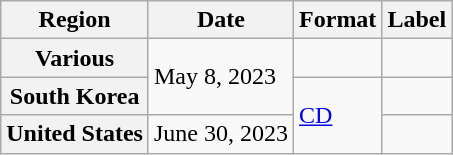<table class="wikitable plainrowheaders">
<tr>
<th scope="col">Region</th>
<th scope="col">Date</th>
<th scope="col">Format</th>
<th scope="col">Label</th>
</tr>
<tr>
<th scope="row">Various </th>
<td rowspan="2">May 8, 2023</td>
<td></td>
<td></td>
</tr>
<tr>
<th scope="row">South Korea</th>
<td rowspan="2"><a href='#'>CD</a></td>
<td></td>
</tr>
<tr>
<th scope="row">United States</th>
<td>June 30, 2023</td>
<td></td>
</tr>
</table>
